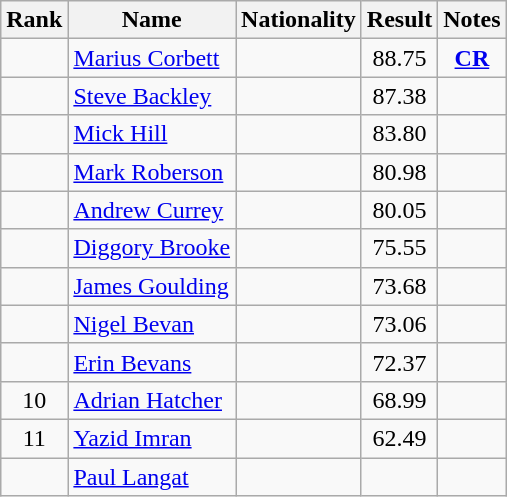<table class="wikitable sortable" style="text-align:center">
<tr>
<th>Rank</th>
<th>Name</th>
<th>Nationality</th>
<th>Result</th>
<th>Notes</th>
</tr>
<tr>
<td></td>
<td align=left><a href='#'>Marius Corbett</a></td>
<td align=left></td>
<td>88.75</td>
<td><strong><a href='#'>CR</a></strong></td>
</tr>
<tr>
<td></td>
<td align=left><a href='#'>Steve Backley</a></td>
<td align=left></td>
<td>87.38</td>
<td></td>
</tr>
<tr>
<td></td>
<td align=left><a href='#'>Mick Hill</a></td>
<td align=left></td>
<td>83.80</td>
<td></td>
</tr>
<tr>
<td></td>
<td align=left><a href='#'>Mark Roberson</a></td>
<td align=left></td>
<td>80.98</td>
<td></td>
</tr>
<tr>
<td></td>
<td align=left><a href='#'>Andrew Currey</a></td>
<td align=left></td>
<td>80.05</td>
<td></td>
</tr>
<tr>
<td></td>
<td align=left><a href='#'>Diggory Brooke</a></td>
<td align=left></td>
<td>75.55</td>
<td></td>
</tr>
<tr>
<td></td>
<td align=left><a href='#'>James Goulding</a></td>
<td align=left></td>
<td>73.68</td>
<td></td>
</tr>
<tr>
<td></td>
<td align=left><a href='#'>Nigel Bevan</a></td>
<td align=left></td>
<td>73.06</td>
<td></td>
</tr>
<tr>
<td></td>
<td align=left><a href='#'>Erin Bevans</a></td>
<td align=left></td>
<td>72.37</td>
<td></td>
</tr>
<tr>
<td>10</td>
<td align=left><a href='#'>Adrian Hatcher</a></td>
<td align=left></td>
<td>68.99</td>
<td></td>
</tr>
<tr>
<td>11</td>
<td align=left><a href='#'>Yazid Imran</a></td>
<td align=left></td>
<td>62.49</td>
<td></td>
</tr>
<tr>
<td></td>
<td align=left><a href='#'>Paul Langat</a></td>
<td align=left></td>
<td></td>
<td></td>
</tr>
</table>
